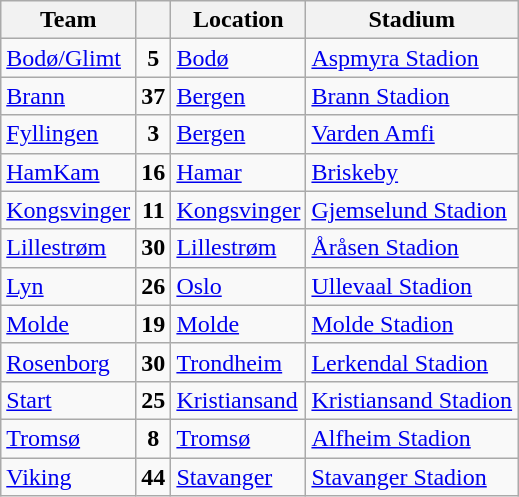<table class="wikitable sortable" border="1">
<tr>
<th>Team</th>
<th></th>
<th>Location</th>
<th>Stadium</th>
</tr>
<tr>
<td><a href='#'>Bodø/Glimt</a></td>
<td align="center"><strong>5</strong></td>
<td><a href='#'>Bodø</a></td>
<td><a href='#'>Aspmyra Stadion</a></td>
</tr>
<tr>
<td><a href='#'>Brann</a></td>
<td align="center"><strong>37</strong></td>
<td><a href='#'>Bergen</a></td>
<td><a href='#'>Brann Stadion</a></td>
</tr>
<tr>
<td><a href='#'>Fyllingen</a></td>
<td align="center"><strong>3</strong></td>
<td><a href='#'>Bergen</a></td>
<td><a href='#'>Varden Amfi</a></td>
</tr>
<tr>
<td><a href='#'>HamKam</a></td>
<td align="center"><strong>16</strong></td>
<td><a href='#'>Hamar</a></td>
<td><a href='#'>Briskeby</a></td>
</tr>
<tr>
<td><a href='#'>Kongsvinger</a></td>
<td align="center"><strong>11</strong></td>
<td><a href='#'>Kongsvinger</a></td>
<td><a href='#'>Gjemselund Stadion</a></td>
</tr>
<tr>
<td><a href='#'>Lillestrøm</a></td>
<td align="center"><strong>30</strong></td>
<td><a href='#'>Lillestrøm</a></td>
<td><a href='#'>Åråsen Stadion</a></td>
</tr>
<tr>
<td><a href='#'>Lyn</a></td>
<td align="center"><strong>26</strong></td>
<td><a href='#'>Oslo</a></td>
<td><a href='#'>Ullevaal Stadion</a></td>
</tr>
<tr>
<td><a href='#'>Molde</a></td>
<td align="center"><strong>19</strong></td>
<td><a href='#'>Molde</a></td>
<td><a href='#'>Molde Stadion</a></td>
</tr>
<tr>
<td><a href='#'>Rosenborg</a></td>
<td align="center"><strong>30</strong></td>
<td><a href='#'>Trondheim</a></td>
<td><a href='#'>Lerkendal Stadion</a></td>
</tr>
<tr>
<td><a href='#'>Start</a></td>
<td align="center"><strong>25</strong></td>
<td><a href='#'>Kristiansand</a></td>
<td><a href='#'>Kristiansand Stadion</a></td>
</tr>
<tr>
<td><a href='#'>Tromsø</a></td>
<td align="center"><strong>8</strong></td>
<td><a href='#'>Tromsø</a></td>
<td><a href='#'>Alfheim Stadion</a></td>
</tr>
<tr>
<td><a href='#'>Viking</a></td>
<td align="center"><strong>44</strong></td>
<td><a href='#'>Stavanger</a></td>
<td><a href='#'>Stavanger Stadion</a></td>
</tr>
</table>
